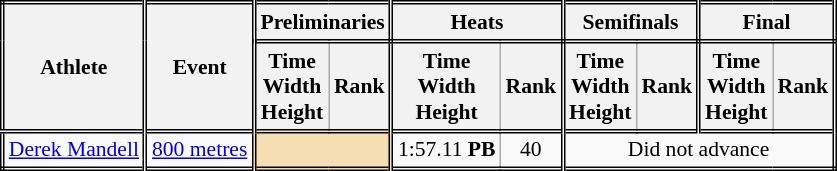<table class=wikitable style="font-size:90%; border: double;">
<tr>
<th rowspan="2" style="border-right:double">Athlete</th>
<th rowspan="2" style="border-right:double">Event</th>
<th colspan="2" style="border-right:double; border-bottom:double;">Preliminaries</th>
<th colspan="2" style="border-right:double; border-bottom:double;">Heats</th>
<th colspan="2" style="border-right:double; border-bottom:double;">Semifinals</th>
<th colspan="2" style="border-right:double; border-bottom:double;">Final</th>
</tr>
<tr>
<th>Time<br>Width<br>Height</th>
<th style="border-right:double">Rank</th>
<th>Time<br>Width<br>Height</th>
<th style="border-right:double">Rank</th>
<th>Time<br>Width<br>Height</th>
<th style="border-right:double">Rank</th>
<th>Time<br>Width<br>Height</th>
<th style="border-right:double">Rank</th>
</tr>
<tr style="border-top: double;">
<td style="border-right:double"><a href='#'>Derek Mandell</a></td>
<td style="border-right:double"><a href='#'>800 metres</a></td>
<td style="border-right:double" colspan= 2 bgcolor="wheat"></td>
<td align=center>1:57.11 <strong>PB</strong></td>
<td align=center style="border-right:double">40</td>
<td colspan="4" align=center>Did not advance</td>
</tr>
</table>
